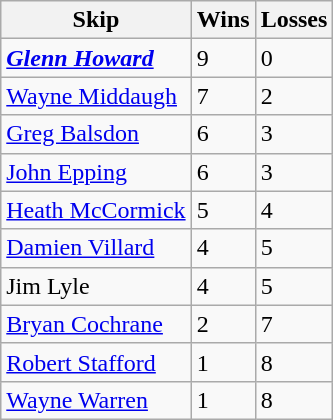<table class="wikitable">
<tr>
<th>Skip</th>
<th>Wins</th>
<th>Losses</th>
</tr>
<tr>
<td><strong><em><a href='#'>Glenn Howard</a></em></strong></td>
<td>9</td>
<td>0</td>
</tr>
<tr>
<td><a href='#'>Wayne Middaugh</a></td>
<td>7</td>
<td>2</td>
</tr>
<tr>
<td><a href='#'>Greg Balsdon</a></td>
<td>6</td>
<td>3</td>
</tr>
<tr>
<td><a href='#'>John Epping</a></td>
<td>6</td>
<td>3</td>
</tr>
<tr>
<td><a href='#'>Heath McCormick</a></td>
<td>5</td>
<td>4</td>
</tr>
<tr>
<td><a href='#'>Damien Villard</a></td>
<td>4</td>
<td>5</td>
</tr>
<tr>
<td>Jim Lyle</td>
<td>4</td>
<td>5</td>
</tr>
<tr>
<td><a href='#'>Bryan Cochrane</a></td>
<td>2</td>
<td>7</td>
</tr>
<tr>
<td><a href='#'>Robert Stafford</a></td>
<td>1</td>
<td>8</td>
</tr>
<tr>
<td><a href='#'>Wayne Warren</a></td>
<td>1</td>
<td>8</td>
</tr>
</table>
